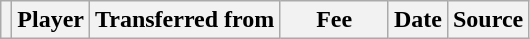<table class="wikitable plainrowheaders sortable">
<tr>
<th></th>
<th scope="col">Player</th>
<th>Transferred from</th>
<th style="width: 65px;">Fee</th>
<th scope="col">Date</th>
<th scope="col">Source</th>
</tr>
</table>
